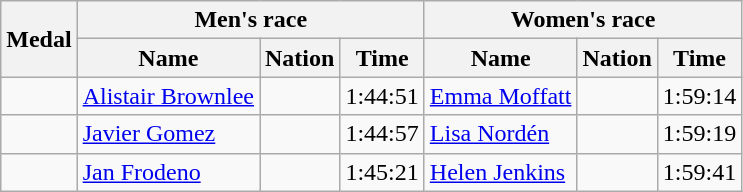<table class="wikitable">
<tr>
<th rowspan="2">Medal</th>
<th colspan="3">Men's race</th>
<th colspan="3">Women's race</th>
</tr>
<tr>
<th>Name</th>
<th>Nation</th>
<th>Time</th>
<th>Name</th>
<th>Nation</th>
<th>Time</th>
</tr>
<tr>
<td align="center"></td>
<td><a href='#'>Alistair Brownlee</a></td>
<td></td>
<td>1:44:51</td>
<td><a href='#'>Emma Moffatt</a></td>
<td></td>
<td>1:59:14</td>
</tr>
<tr>
<td align="center"></td>
<td><a href='#'>Javier Gomez</a></td>
<td></td>
<td>1:44:57</td>
<td><a href='#'>Lisa Nordén</a></td>
<td></td>
<td>1:59:19</td>
</tr>
<tr>
<td align="center"></td>
<td><a href='#'>Jan Frodeno</a></td>
<td></td>
<td>1:45:21</td>
<td><a href='#'>Helen Jenkins</a></td>
<td></td>
<td>1:59:41</td>
</tr>
</table>
